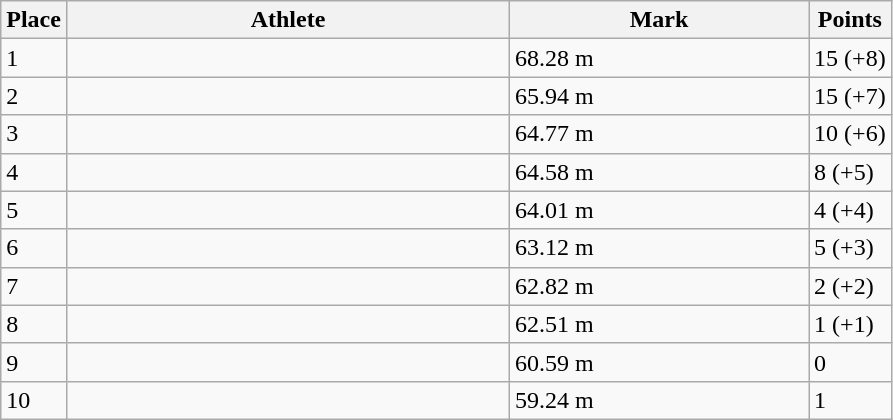<table class="wikitable sortable">
<tr>
<th>Place</th>
<th style="width:18em">Athlete</th>
<th style="width:12em">Mark</th>
<th>Points</th>
</tr>
<tr>
<td>1</td>
<td></td>
<td>68.28 m </td>
<td>15 (+8)</td>
</tr>
<tr>
<td>2</td>
<td></td>
<td>65.94 m</td>
<td>15 (+7)</td>
</tr>
<tr>
<td>3</td>
<td></td>
<td>64.77 m</td>
<td>10 (+6)</td>
</tr>
<tr>
<td>4</td>
<td></td>
<td>64.58 m</td>
<td>8 (+5)</td>
</tr>
<tr>
<td>5</td>
<td></td>
<td>64.01 m</td>
<td>4 (+4)</td>
</tr>
<tr>
<td>6</td>
<td></td>
<td>63.12 m</td>
<td>5 (+3)</td>
</tr>
<tr>
<td>7</td>
<td></td>
<td>62.82 m</td>
<td>2 (+2)</td>
</tr>
<tr>
<td>8</td>
<td></td>
<td>62.51 m</td>
<td>1 (+1)</td>
</tr>
<tr>
<td>9</td>
<td></td>
<td>60.59 m</td>
<td>0</td>
</tr>
<tr>
<td>10</td>
<td></td>
<td>59.24 m</td>
<td>1</td>
</tr>
</table>
